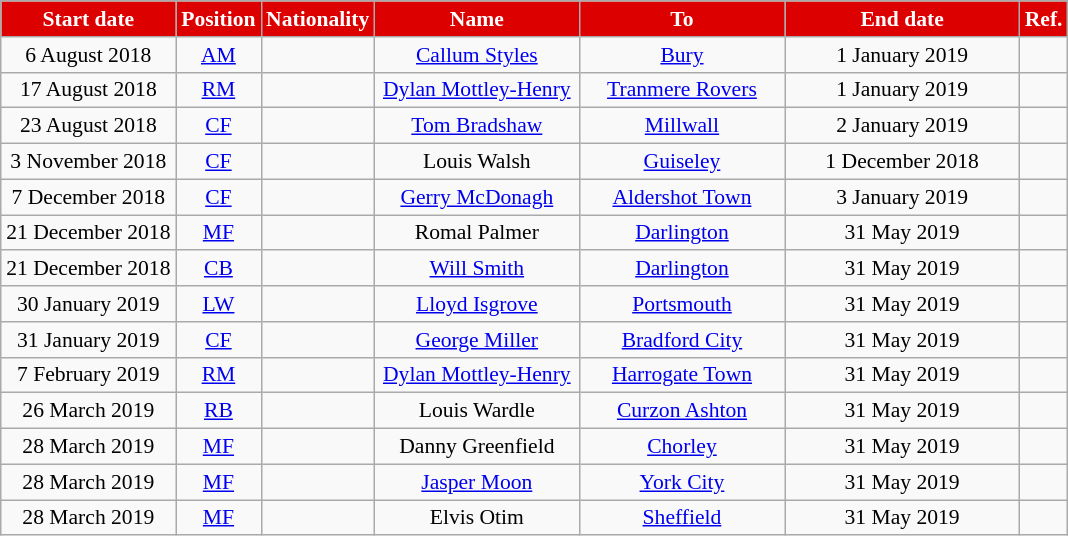<table class="wikitable"  style="text-align:center; font-size:90%; ">
<tr>
<th style="background:#DD0000; color:white; width:110px;">Start date</th>
<th style="background:#DD0000; color:white; width:50px;">Position</th>
<th style="background:#DD0000; color:white; width:50px;">Nationality</th>
<th style="background:#DD0000; color:white; width:130px;">Name</th>
<th style="background:#DD0000; color:white; width:130px;">To</th>
<th style="background:#DD0000; color:white; width:150px;">End date</th>
<th style="background:#DD0000; color:white; width:25px;">Ref.</th>
</tr>
<tr>
<td>6 August 2018</td>
<td><a href='#'>AM</a></td>
<td></td>
<td><a href='#'>Callum Styles</a></td>
<td><a href='#'>Bury</a></td>
<td>1 January 2019</td>
<td></td>
</tr>
<tr>
<td>17 August 2018</td>
<td><a href='#'>RM</a></td>
<td></td>
<td><a href='#'>Dylan Mottley-Henry</a></td>
<td><a href='#'>Tranmere Rovers</a></td>
<td>1 January 2019</td>
<td></td>
</tr>
<tr>
<td>23 August 2018</td>
<td><a href='#'>CF</a></td>
<td></td>
<td><a href='#'>Tom Bradshaw</a></td>
<td><a href='#'>Millwall</a></td>
<td>2 January 2019</td>
<td></td>
</tr>
<tr>
<td>3 November 2018</td>
<td><a href='#'>CF</a></td>
<td></td>
<td>Louis Walsh</td>
<td><a href='#'>Guiseley</a></td>
<td>1 December 2018</td>
<td></td>
</tr>
<tr>
<td>7 December 2018</td>
<td><a href='#'>CF</a></td>
<td></td>
<td><a href='#'>Gerry McDonagh</a></td>
<td><a href='#'>Aldershot Town</a></td>
<td>3 January 2019</td>
<td></td>
</tr>
<tr>
<td>21 December 2018</td>
<td><a href='#'>MF</a></td>
<td></td>
<td>Romal Palmer</td>
<td><a href='#'>Darlington</a></td>
<td>31 May 2019</td>
<td></td>
</tr>
<tr>
<td>21 December 2018</td>
<td><a href='#'>CB</a></td>
<td></td>
<td><a href='#'>Will Smith</a></td>
<td><a href='#'>Darlington</a></td>
<td>31 May 2019</td>
<td></td>
</tr>
<tr>
<td>30 January 2019</td>
<td><a href='#'>LW</a></td>
<td></td>
<td><a href='#'>Lloyd Isgrove</a></td>
<td><a href='#'>Portsmouth</a></td>
<td>31 May 2019</td>
<td></td>
</tr>
<tr>
<td>31 January 2019</td>
<td><a href='#'>CF</a></td>
<td></td>
<td><a href='#'>George Miller</a></td>
<td><a href='#'>Bradford City</a></td>
<td>31 May 2019</td>
<td></td>
</tr>
<tr>
<td>7 February 2019</td>
<td><a href='#'>RM</a></td>
<td></td>
<td><a href='#'>Dylan Mottley-Henry</a></td>
<td><a href='#'>Harrogate Town</a></td>
<td>31 May 2019</td>
<td></td>
</tr>
<tr>
<td>26 March 2019</td>
<td><a href='#'>RB</a></td>
<td></td>
<td>Louis Wardle</td>
<td><a href='#'>Curzon Ashton</a></td>
<td>31 May 2019</td>
<td></td>
</tr>
<tr>
<td>28 March 2019</td>
<td><a href='#'>MF</a></td>
<td></td>
<td>Danny Greenfield</td>
<td><a href='#'>Chorley</a></td>
<td>31 May 2019</td>
<td></td>
</tr>
<tr>
<td>28 March 2019</td>
<td><a href='#'>MF</a></td>
<td></td>
<td><a href='#'>Jasper Moon</a></td>
<td><a href='#'>York City</a></td>
<td>31 May 2019</td>
<td></td>
</tr>
<tr>
<td>28 March 2019</td>
<td><a href='#'>MF</a></td>
<td></td>
<td>Elvis Otim</td>
<td><a href='#'>Sheffield</a></td>
<td>31 May 2019</td>
<td></td>
</tr>
</table>
